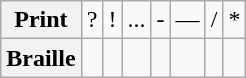<table class=wikitable>
<tr align=center>
<th>Print</th>
<td>?</td>
<td>!</td>
<td>...</td>
<td>-</td>
<td>—</td>
<td>/</td>
<td>*</td>
</tr>
<tr>
<th>Braille</th>
<td></td>
<td></td>
<td></td>
<td></td>
<td></td>
<td></td>
<td></td>
</tr>
</table>
